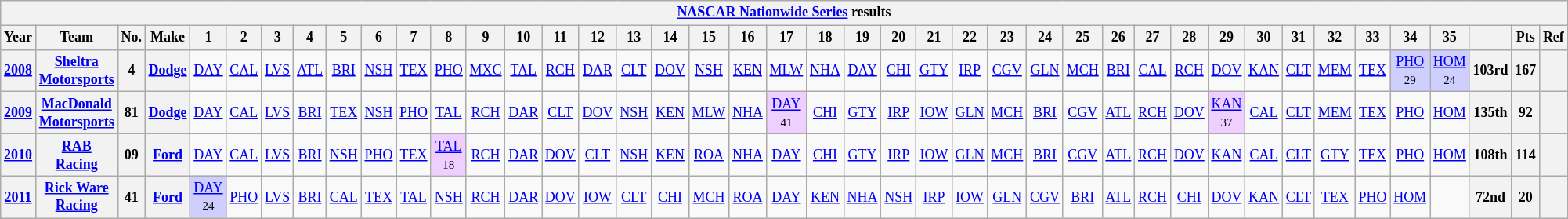<table class="wikitable" style="text-align:center; font-size:75%">
<tr>
<th colspan=42><a href='#'>NASCAR Nationwide Series</a> results</th>
</tr>
<tr>
<th>Year</th>
<th>Team</th>
<th>No.</th>
<th>Make</th>
<th>1</th>
<th>2</th>
<th>3</th>
<th>4</th>
<th>5</th>
<th>6</th>
<th>7</th>
<th>8</th>
<th>9</th>
<th>10</th>
<th>11</th>
<th>12</th>
<th>13</th>
<th>14</th>
<th>15</th>
<th>16</th>
<th>17</th>
<th>18</th>
<th>19</th>
<th>20</th>
<th>21</th>
<th>22</th>
<th>23</th>
<th>24</th>
<th>25</th>
<th>26</th>
<th>27</th>
<th>28</th>
<th>29</th>
<th>30</th>
<th>31</th>
<th>32</th>
<th>33</th>
<th>34</th>
<th>35</th>
<th></th>
<th>Pts</th>
<th>Ref</th>
</tr>
<tr>
<th><a href='#'>2008</a></th>
<th><a href='#'>Sheltra Motorsports</a></th>
<th>4</th>
<th><a href='#'>Dodge</a></th>
<td><a href='#'>DAY</a></td>
<td><a href='#'>CAL</a></td>
<td><a href='#'>LVS</a></td>
<td><a href='#'>ATL</a></td>
<td><a href='#'>BRI</a></td>
<td><a href='#'>NSH</a></td>
<td><a href='#'>TEX</a></td>
<td><a href='#'>PHO</a></td>
<td><a href='#'>MXC</a></td>
<td><a href='#'>TAL</a></td>
<td><a href='#'>RCH</a></td>
<td><a href='#'>DAR</a></td>
<td><a href='#'>CLT</a></td>
<td><a href='#'>DOV</a></td>
<td><a href='#'>NSH</a></td>
<td><a href='#'>KEN</a></td>
<td><a href='#'>MLW</a></td>
<td><a href='#'>NHA</a></td>
<td><a href='#'>DAY</a></td>
<td><a href='#'>CHI</a></td>
<td><a href='#'>GTY</a></td>
<td><a href='#'>IRP</a></td>
<td><a href='#'>CGV</a></td>
<td><a href='#'>GLN</a></td>
<td><a href='#'>MCH</a></td>
<td><a href='#'>BRI</a></td>
<td><a href='#'>CAL</a></td>
<td><a href='#'>RCH</a></td>
<td><a href='#'>DOV</a></td>
<td><a href='#'>KAN</a></td>
<td><a href='#'>CLT</a></td>
<td><a href='#'>MEM</a></td>
<td><a href='#'>TEX</a></td>
<td style="background:#CFCFFF;"><a href='#'>PHO</a><br><small>29</small></td>
<td style="background:#CFCFFF;"><a href='#'>HOM</a><br><small>24</small></td>
<th>103rd</th>
<th>167</th>
<th></th>
</tr>
<tr>
<th><a href='#'>2009</a></th>
<th><a href='#'>MacDonald Motorsports</a></th>
<th>81</th>
<th><a href='#'>Dodge</a></th>
<td><a href='#'>DAY</a></td>
<td><a href='#'>CAL</a></td>
<td><a href='#'>LVS</a></td>
<td><a href='#'>BRI</a></td>
<td><a href='#'>TEX</a></td>
<td><a href='#'>NSH</a></td>
<td><a href='#'>PHO</a></td>
<td><a href='#'>TAL</a></td>
<td><a href='#'>RCH</a></td>
<td><a href='#'>DAR</a></td>
<td><a href='#'>CLT</a></td>
<td><a href='#'>DOV</a></td>
<td><a href='#'>NSH</a></td>
<td><a href='#'>KEN</a></td>
<td><a href='#'>MLW</a></td>
<td><a href='#'>NHA</a></td>
<td style="background:#EFCFFF;"><a href='#'>DAY</a><br><small>41</small></td>
<td><a href='#'>CHI</a></td>
<td><a href='#'>GTY</a></td>
<td><a href='#'>IRP</a></td>
<td><a href='#'>IOW</a></td>
<td><a href='#'>GLN</a></td>
<td><a href='#'>MCH</a></td>
<td><a href='#'>BRI</a></td>
<td><a href='#'>CGV</a></td>
<td><a href='#'>ATL</a></td>
<td><a href='#'>RCH</a></td>
<td><a href='#'>DOV</a></td>
<td style="background:#EFCFFF;"><a href='#'>KAN</a><br><small>37</small></td>
<td><a href='#'>CAL</a></td>
<td><a href='#'>CLT</a></td>
<td><a href='#'>MEM</a></td>
<td><a href='#'>TEX</a></td>
<td><a href='#'>PHO</a></td>
<td><a href='#'>HOM</a></td>
<th>135th</th>
<th>92</th>
<th></th>
</tr>
<tr>
<th><a href='#'>2010</a></th>
<th><a href='#'>RAB Racing</a></th>
<th>09</th>
<th><a href='#'>Ford</a></th>
<td><a href='#'>DAY</a></td>
<td><a href='#'>CAL</a></td>
<td><a href='#'>LVS</a></td>
<td><a href='#'>BRI</a></td>
<td><a href='#'>NSH</a></td>
<td><a href='#'>PHO</a></td>
<td><a href='#'>TEX</a></td>
<td style="background:#EFCFFF;"><a href='#'>TAL</a><br><small>18</small></td>
<td><a href='#'>RCH</a></td>
<td><a href='#'>DAR</a></td>
<td><a href='#'>DOV</a></td>
<td><a href='#'>CLT</a></td>
<td><a href='#'>NSH</a></td>
<td><a href='#'>KEN</a></td>
<td><a href='#'>ROA</a></td>
<td><a href='#'>NHA</a></td>
<td><a href='#'>DAY</a></td>
<td><a href='#'>CHI</a></td>
<td><a href='#'>GTY</a></td>
<td><a href='#'>IRP</a></td>
<td><a href='#'>IOW</a></td>
<td><a href='#'>GLN</a></td>
<td><a href='#'>MCH</a></td>
<td><a href='#'>BRI</a></td>
<td><a href='#'>CGV</a></td>
<td><a href='#'>ATL</a></td>
<td><a href='#'>RCH</a></td>
<td><a href='#'>DOV</a></td>
<td><a href='#'>KAN</a></td>
<td><a href='#'>CAL</a></td>
<td><a href='#'>CLT</a></td>
<td><a href='#'>GTY</a></td>
<td><a href='#'>TEX</a></td>
<td><a href='#'>PHO</a></td>
<td><a href='#'>HOM</a></td>
<th>108th</th>
<th>114</th>
<th></th>
</tr>
<tr>
<th><a href='#'>2011</a></th>
<th><a href='#'>Rick Ware Racing</a></th>
<th>41</th>
<th><a href='#'>Ford</a></th>
<td style="background:#CFCFFF;"><a href='#'>DAY</a><br><small>24</small></td>
<td><a href='#'>PHO</a></td>
<td><a href='#'>LVS</a></td>
<td><a href='#'>BRI</a></td>
<td><a href='#'>CAL</a></td>
<td><a href='#'>TEX</a></td>
<td><a href='#'>TAL</a></td>
<td><a href='#'>NSH</a></td>
<td><a href='#'>RCH</a></td>
<td><a href='#'>DAR</a></td>
<td><a href='#'>DOV</a></td>
<td><a href='#'>IOW</a></td>
<td><a href='#'>CLT</a></td>
<td><a href='#'>CHI</a></td>
<td><a href='#'>MCH</a></td>
<td><a href='#'>ROA</a></td>
<td><a href='#'>DAY</a></td>
<td><a href='#'>KEN</a></td>
<td><a href='#'>NHA</a></td>
<td><a href='#'>NSH</a></td>
<td><a href='#'>IRP</a></td>
<td><a href='#'>IOW</a></td>
<td><a href='#'>GLN</a></td>
<td><a href='#'>CGV</a></td>
<td><a href='#'>BRI</a></td>
<td><a href='#'>ATL</a></td>
<td><a href='#'>RCH</a></td>
<td><a href='#'>CHI</a></td>
<td><a href='#'>DOV</a></td>
<td><a href='#'>KAN</a></td>
<td><a href='#'>CLT</a></td>
<td><a href='#'>TEX</a></td>
<td><a href='#'>PHO</a></td>
<td><a href='#'>HOM</a></td>
<td></td>
<th>72nd</th>
<th>20</th>
<th></th>
</tr>
</table>
